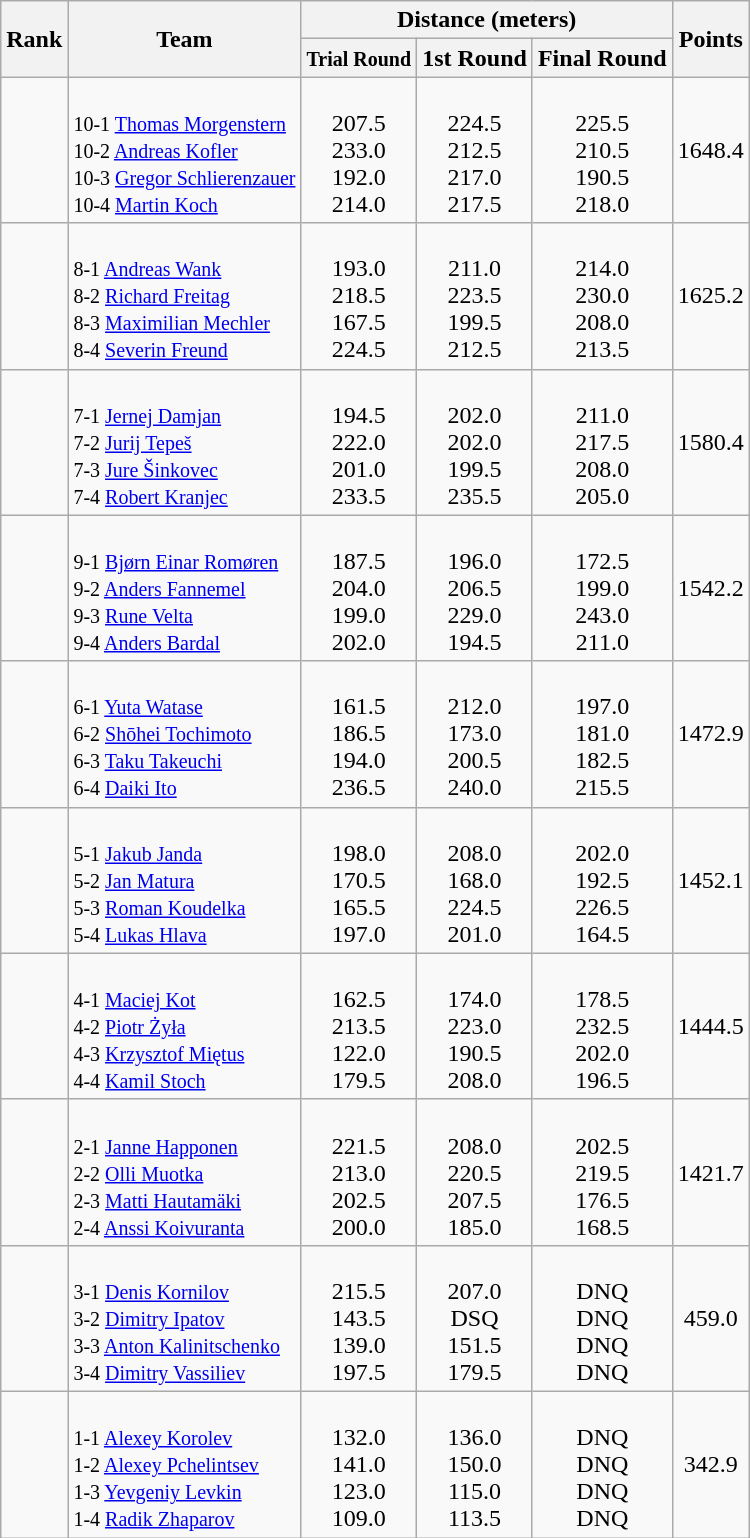<table class="wikitable sortable" style="text-align:center">
<tr>
<th rowspan=2>Rank</th>
<th rowspan=2>Team</th>
<th colspan=3>Distance (meters)</th>
<th rowspan=2>Points <br></th>
</tr>
<tr>
<th><small>Trial Round</small></th>
<th><strong>1st Round</strong></th>
<th><strong>Final Round</strong></th>
</tr>
<tr>
<td></td>
<td align=left><strong></strong><br><small>10-1 <a href='#'>Thomas Morgenstern</a></small><br><small>10-2 <a href='#'>Andreas Kofler</a></small><br><small>10-3 <a href='#'>Gregor Schlierenzauer</a></small><br><small>10-4 <a href='#'>Martin Koch</a></small></td>
<td><br>207.5<br>233.0<br>192.0<br>214.0</td>
<td align=center><br>224.5<br>212.5<br>217.0<br>217.5</td>
<td align=center><br>225.5<br>210.5<br>190.5<br>218.0</td>
<td>1648.4</td>
</tr>
<tr>
<td></td>
<td align=left><strong></strong><br><small>8-1 <a href='#'>Andreas Wank</a></small><br><small>8-2 <a href='#'>Richard Freitag</a></small><br><small>8-3 <a href='#'>Maximilian Mechler</a></small><br><small>8-4 <a href='#'>Severin Freund</a></small></td>
<td><br>193.0<br>218.5<br>167.5<br>224.5</td>
<td><br>211.0<br>223.5<br>199.5<br>212.5</td>
<td align=center><br>214.0<br>230.0<br>208.0<br>213.5</td>
<td>1625.2</td>
</tr>
<tr>
<td></td>
<td align=left><strong></strong><br><small>7-1 <a href='#'>Jernej Damjan</a></small><br><small>7-2 <a href='#'>Jurij Tepeš</a></small><br><small>7-3 <a href='#'>Jure Šinkovec</a></small><br><small>7-4 <a href='#'>Robert Kranjec</a></small></td>
<td><br>194.5<br>222.0<br>201.0<br>233.5</td>
<td><br>202.0<br>202.0<br>199.5<br>235.5</td>
<td align=center><br>211.0<br>217.5<br>208.0<br>205.0</td>
<td>1580.4</td>
</tr>
<tr>
<td></td>
<td align=left><strong></strong><br><small>9-1 <a href='#'>Bjørn Einar Romøren</a></small><br><small>9-2 <a href='#'>Anders Fannemel</a></small><br><small>9-3 <a href='#'>Rune Velta</a></small><br><small>9-4 <a href='#'>Anders Bardal</a></small></td>
<td align=center><br>187.5<br>204.0<br>199.0<br>202.0</td>
<td align=center><br>196.0<br>206.5<br>229.0<br>194.5</td>
<td align=center><br>172.5<br>199.0<br>243.0<br>211.0</td>
<td>1542.2</td>
</tr>
<tr>
<td></td>
<td align=left><strong></strong><br><small>6-1 <a href='#'>Yuta Watase</a></small><br><small>6-2 <a href='#'>Shōhei Tochimoto</a></small><br><small>6-3 <a href='#'>Taku Takeuchi</a></small><br><small>6-4 <a href='#'>Daiki Ito</a></small></td>
<td align=center><br>161.5<br>186.5<br>194.0<br>236.5</td>
<td align=center><br>212.0<br>173.0<br>200.5<br>240.0</td>
<td align=center><br>197.0<br>181.0<br>182.5<br>215.5</td>
<td>1472.9</td>
</tr>
<tr>
<td></td>
<td align=left><strong></strong><br><small>5-1 <a href='#'>Jakub Janda</a></small><br><small>5-2 <a href='#'>Jan Matura</a></small><br><small>5-3 <a href='#'>Roman Koudelka</a></small><br><small>5-4 <a href='#'>Lukas Hlava</a></small></td>
<td align=center><br>198.0<br>170.5<br>165.5<br>197.0</td>
<td align=center><br>208.0<br>168.0<br>224.5<br>201.0</td>
<td align=center><br>202.0<br>192.5<br>226.5<br>164.5</td>
<td>1452.1</td>
</tr>
<tr>
<td></td>
<td align=left><strong></strong><br><small>4-1 <a href='#'>Maciej Kot</a></small><br><small>4-2 <a href='#'>Piotr Żyła</a></small><br><small>4-3 <a href='#'>Krzysztof Miętus</a></small><br><small>4-4 <a href='#'>Kamil Stoch</a></small></td>
<td align=center><br>162.5<br>213.5<br>122.0<br>179.5</td>
<td align=center><br>174.0<br>223.0<br>190.5<br>208.0</td>
<td align=center><br>178.5<br>232.5<br>202.0<br>196.5</td>
<td>1444.5</td>
</tr>
<tr>
<td></td>
<td align=left><strong></strong><br><small>2-1 <a href='#'>Janne Happonen</a> </small><br><small>2-2 <a href='#'>Olli Muotka</a></small><br><small>2-3 <a href='#'>Matti Hautamäki</a></small><br><small>2-4 <a href='#'>Anssi Koivuranta</a></small></td>
<td align=center><br>221.5<br>213.0<br>202.5<br>200.0</td>
<td align=center><br>208.0<br>220.5<br>207.5<br>185.0</td>
<td align=center><br>202.5<br>219.5<br>176.5<br>168.5</td>
<td>1421.7</td>
</tr>
<tr>
<td></td>
<td align=left><strong></strong><br><small>3-1 <a href='#'>Denis Kornilov</a></small><br><small>3-2 <a href='#'>Dimitry Ipatov</a></small><br><small>3-3 <a href='#'>Anton Kalinitschenko</a></small><br><small>3-4 <a href='#'>Dimitry Vassiliev</a></small></td>
<td><br>215.5<br>143.5<br>139.0<br>197.5</td>
<td><br>207.0<br>DSQ<br>151.5<br>179.5</td>
<td align=center><br>DNQ<br>DNQ<br>DNQ<br>DNQ</td>
<td>459.0</td>
</tr>
<tr>
<td></td>
<td align=left><strong></strong><br><small>1-1 <a href='#'>Alexey Korolev</a></small><br><small>1-2 <a href='#'>Alexey Pchelintsev</a></small><br><small>1-3 <a href='#'>Yevgeniy Levkin</a></small><br><small>1-4 <a href='#'>Radik Zhaparov</a></small></td>
<td><br>132.0<br>141.0<br>123.0<br>109.0</td>
<td><br>136.0<br>150.0<br>115.0<br>113.5</td>
<td align=center><br>DNQ<br>DNQ<br>DNQ<br>DNQ</td>
<td>342.9</td>
</tr>
</table>
